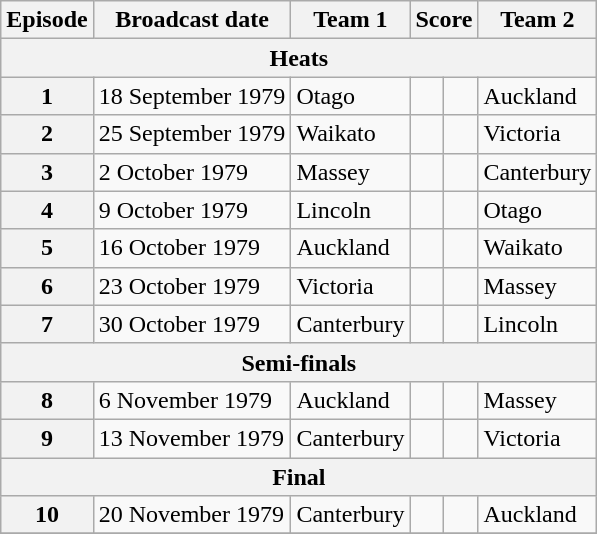<table class="wikitable">
<tr>
<th>Episode</th>
<th>Broadcast date</th>
<th>Team 1</th>
<th colspan=2>Score</th>
<th>Team 2</th>
</tr>
<tr>
<th colspan=6>Heats</th>
</tr>
<tr>
<th>1</th>
<td>18 September 1979</td>
<td>Otago</td>
<td></td>
<td></td>
<td>Auckland</td>
</tr>
<tr>
<th>2</th>
<td>25 September 1979</td>
<td>Waikato</td>
<td></td>
<td></td>
<td>Victoria</td>
</tr>
<tr>
<th>3</th>
<td>2 October 1979</td>
<td>Massey</td>
<td></td>
<td></td>
<td>Canterbury</td>
</tr>
<tr>
<th>4</th>
<td>9 October 1979</td>
<td>Lincoln</td>
<td></td>
<td></td>
<td>Otago</td>
</tr>
<tr>
<th>5</th>
<td>16 October 1979</td>
<td>Auckland</td>
<td></td>
<td></td>
<td>Waikato</td>
</tr>
<tr>
<th>6</th>
<td>23 October 1979</td>
<td>Victoria</td>
<td></td>
<td></td>
<td>Massey</td>
</tr>
<tr>
<th>7</th>
<td>30 October 1979</td>
<td>Canterbury</td>
<td></td>
<td></td>
<td>Lincoln</td>
</tr>
<tr>
<th colspan=6>Semi-finals</th>
</tr>
<tr>
<th>8</th>
<td>6 November 1979</td>
<td>Auckland</td>
<td></td>
<td></td>
<td>Massey</td>
</tr>
<tr>
<th>9</th>
<td>13 November 1979</td>
<td>Canterbury</td>
<td></td>
<td></td>
<td>Victoria</td>
</tr>
<tr>
<th colspan=6>Final</th>
</tr>
<tr>
<th>10</th>
<td>20 November 1979</td>
<td>Canterbury</td>
<td></td>
<td></td>
<td>Auckland</td>
</tr>
<tr>
</tr>
</table>
